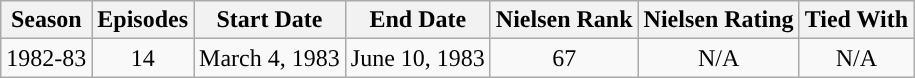<table class="wikitable" style="text-align: center">
<tr>
<th>Season</th>
<th>Episodes</th>
<th>Start Date</th>
<th>End Date</th>
<th>Nielsen Rank</th>
<th>Nielsen Rating</th>
<th>Tied With</th>
</tr>
<tr>
<td style="text-align:center">1982-83</td>
<td style="text-align:center">14</td>
<td style="text-align:center">March 4, 1983</td>
<td style="text-align:center">June 10, 1983</td>
<td style="text-align:center:">67</td>
<td style="text-align:center">N/A</td>
<td style="text-align:center">N/A</td>
</tr>
</table>
